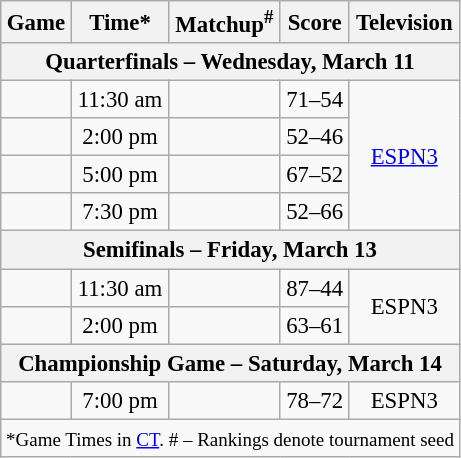<table class="wikitable" style="font-size: 95%; text-align:center;">
<tr>
<th>Game</th>
<th>Time*</th>
<th>Matchup<sup>#</sup></th>
<th>Score</th>
<th>Television</th>
</tr>
<tr>
<th colspan="6">Quarterfinals – Wednesday, March 11</th>
</tr>
<tr>
<td></td>
<td>11:30 am</td>
<td></td>
<td>71–54</td>
<td rowspan="4"><a href='#'>ESPN3</a></td>
</tr>
<tr>
<td></td>
<td>2:00 pm</td>
<td></td>
<td>52–46</td>
</tr>
<tr>
<td></td>
<td>5:00 pm</td>
<td></td>
<td>67–52</td>
</tr>
<tr>
<td></td>
<td>7:30 pm</td>
<td></td>
<td>52–66</td>
</tr>
<tr>
<th colspan="6">Semifinals – Friday, March 13</th>
</tr>
<tr>
<td></td>
<td>11:30 am</td>
<td></td>
<td>87–44</td>
<td rowspan="2">ESPN3</td>
</tr>
<tr>
<td></td>
<td>2:00 pm</td>
<td></td>
<td>63–61</td>
</tr>
<tr>
<th colspan="6">Championship Game – Saturday, March 14</th>
</tr>
<tr>
<td></td>
<td>7:00 pm</td>
<td></td>
<td>78–72</td>
<td>ESPN3</td>
</tr>
<tr>
<td colspan="6"><small>*Game Times in <a href='#'>CT</a>. # – Rankings denote tournament seed</small></td>
</tr>
</table>
